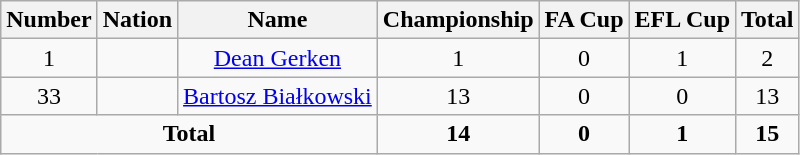<table class="wikitable" style="text-align:center">
<tr>
<th width=0%>Number</th>
<th width=0%>Nation</th>
<th width=0%>Name</th>
<th width=0%>Championship</th>
<th width=0%>FA Cup</th>
<th width=0%>EFL Cup</th>
<th width=0%>Total</th>
</tr>
<tr>
<td>1</td>
<td></td>
<td><a href='#'>Dean Gerken</a></td>
<td>1</td>
<td>0</td>
<td>1</td>
<td>2</td>
</tr>
<tr>
<td>33</td>
<td></td>
<td><a href='#'>Bartosz Białkowski</a></td>
<td>13</td>
<td>0</td>
<td>0</td>
<td>13</td>
</tr>
<tr>
<td colspan=3><strong>Total</strong></td>
<td><strong>14</strong></td>
<td><strong>0</strong></td>
<td><strong>1</strong></td>
<td><strong>15</strong></td>
</tr>
</table>
